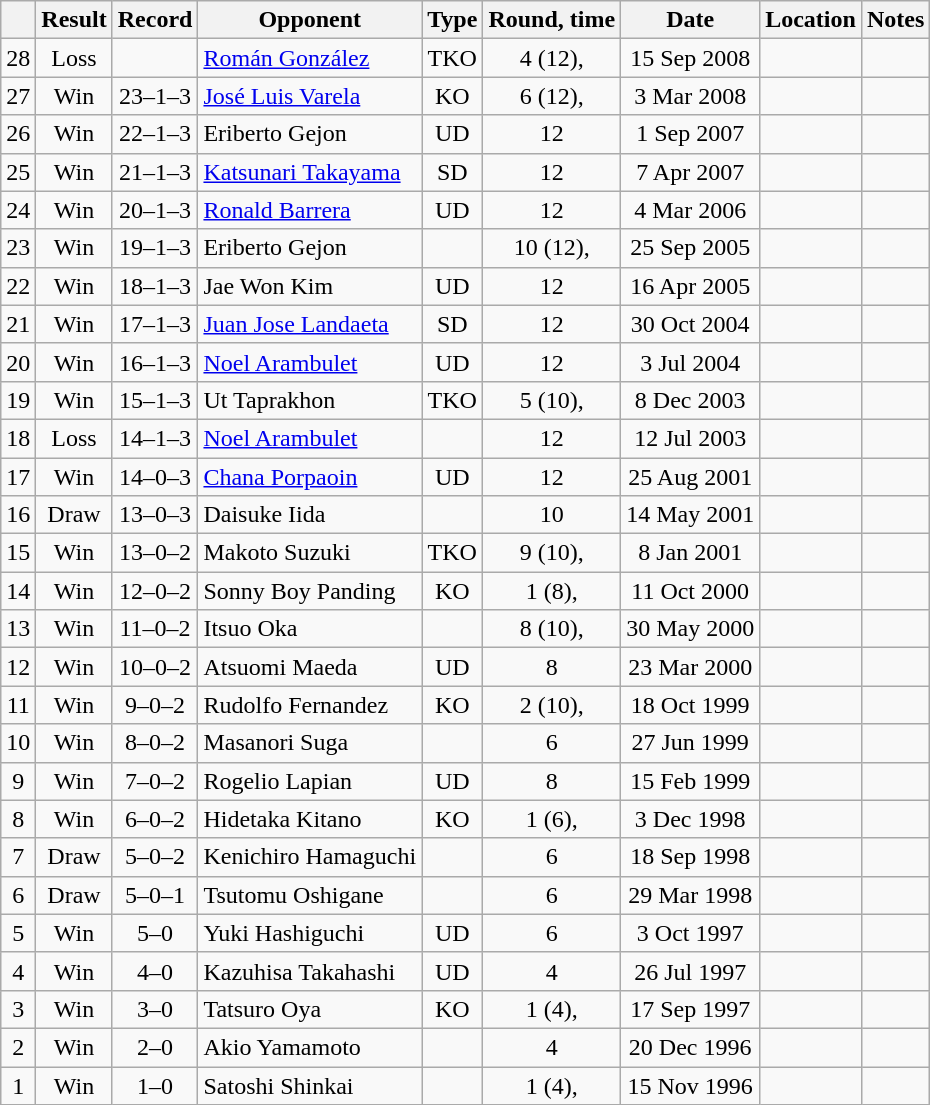<table class="wikitable" style="text-align:center">
<tr>
<th></th>
<th>Result</th>
<th>Record</th>
<th>Opponent</th>
<th>Type</th>
<th>Round, time</th>
<th>Date</th>
<th>Location</th>
<th>Notes</th>
</tr>
<tr>
<td>28</td>
<td>Loss</td>
<td></td>
<td align=left><a href='#'>Román González</a></td>
<td>TKO</td>
<td>4 (12), </td>
<td>15 Sep 2008</td>
<td align=left></td>
<td align=left></td>
</tr>
<tr>
<td>27</td>
<td>Win</td>
<td>23–1–3</td>
<td align=left><a href='#'>José Luis Varela</a></td>
<td>KO</td>
<td>6 (12), </td>
<td>3 Mar 2008</td>
<td align=left></td>
<td align=left></td>
</tr>
<tr>
<td>26</td>
<td>Win</td>
<td>22–1–3</td>
<td align=left>Eriberto Gejon</td>
<td>UD</td>
<td>12</td>
<td>1 Sep 2007</td>
<td align=left></td>
<td align=left></td>
</tr>
<tr>
<td>25</td>
<td>Win</td>
<td>21–1–3</td>
<td align=left><a href='#'>Katsunari Takayama</a></td>
<td>SD</td>
<td>12</td>
<td>7 Apr 2007</td>
<td align=left></td>
<td align=left></td>
</tr>
<tr>
<td>24</td>
<td>Win</td>
<td>20–1–3</td>
<td align=left><a href='#'>Ronald Barrera</a></td>
<td>UD</td>
<td>12</td>
<td>4 Mar 2006</td>
<td align=left></td>
<td align=left></td>
</tr>
<tr>
<td>23</td>
<td>Win</td>
<td>19–1–3</td>
<td align=left>Eriberto Gejon</td>
<td></td>
<td>10 (12), </td>
<td>25 Sep 2005</td>
<td align=left></td>
<td align=left></td>
</tr>
<tr>
<td>22</td>
<td>Win</td>
<td>18–1–3</td>
<td align=left>Jae Won Kim</td>
<td>UD</td>
<td>12</td>
<td>16 Apr 2005</td>
<td align=left></td>
<td align=left></td>
</tr>
<tr>
<td>21</td>
<td>Win</td>
<td>17–1–3</td>
<td align=left><a href='#'>Juan Jose Landaeta</a></td>
<td>SD</td>
<td>12</td>
<td>30 Oct 2004</td>
<td align=left></td>
<td align=left></td>
</tr>
<tr>
<td>20</td>
<td>Win</td>
<td>16–1–3</td>
<td align=left><a href='#'>Noel Arambulet</a></td>
<td>UD</td>
<td>12</td>
<td>3 Jul 2004</td>
<td align=left></td>
<td align=left></td>
</tr>
<tr>
<td>19</td>
<td>Win</td>
<td>15–1–3</td>
<td align=left>Ut Taprakhon</td>
<td>TKO</td>
<td>5 (10), </td>
<td>8 Dec 2003</td>
<td align=left></td>
<td></td>
</tr>
<tr>
<td>18</td>
<td>Loss</td>
<td>14–1–3</td>
<td align=left><a href='#'>Noel Arambulet</a></td>
<td></td>
<td>12</td>
<td>12 Jul 2003</td>
<td align=left></td>
<td align=left></td>
</tr>
<tr>
<td>17</td>
<td>Win</td>
<td>14–0–3</td>
<td align=left><a href='#'>Chana Porpaoin</a></td>
<td>UD</td>
<td>12</td>
<td>25 Aug 2001</td>
<td align=left></td>
<td align=left></td>
</tr>
<tr>
<td>16</td>
<td>Draw</td>
<td>13–0–3</td>
<td align=left>Daisuke Iida</td>
<td></td>
<td>10</td>
<td>14 May 2001</td>
<td align=left></td>
<td align=left></td>
</tr>
<tr>
<td>15</td>
<td>Win</td>
<td>13–0–2</td>
<td align=left>Makoto Suzuki</td>
<td>TKO</td>
<td>9 (10), </td>
<td>8 Jan 2001</td>
<td align=left></td>
<td align=left></td>
</tr>
<tr>
<td>14</td>
<td>Win</td>
<td>12–0–2</td>
<td align=left>Sonny Boy Panding</td>
<td>KO</td>
<td>1 (8), </td>
<td>11 Oct 2000</td>
<td align=left></td>
<td></td>
</tr>
<tr>
<td>13</td>
<td>Win</td>
<td>11–0–2</td>
<td align=left>Itsuo Oka</td>
<td></td>
<td>8 (10), </td>
<td>30 May 2000</td>
<td align=left></td>
<td></td>
</tr>
<tr>
<td>12</td>
<td>Win</td>
<td>10–0–2</td>
<td align=left>Atsuomi Maeda</td>
<td>UD</td>
<td>8</td>
<td>23 Mar 2000</td>
<td align=left></td>
<td></td>
</tr>
<tr>
<td>11</td>
<td>Win</td>
<td>9–0–2</td>
<td align=left>Rudolfo Fernandez</td>
<td>KO</td>
<td>2 (10), </td>
<td>18 Oct 1999</td>
<td align=left></td>
<td></td>
</tr>
<tr>
<td>10</td>
<td>Win</td>
<td>8–0–2</td>
<td align=left>Masanori Suga</td>
<td></td>
<td>6</td>
<td>27 Jun 1999</td>
<td align=left></td>
<td></td>
</tr>
<tr>
<td>9</td>
<td>Win</td>
<td>7–0–2</td>
<td align=left>Rogelio Lapian</td>
<td>UD</td>
<td>8</td>
<td>15 Feb 1999</td>
<td align=left></td>
<td></td>
</tr>
<tr>
<td>8</td>
<td>Win</td>
<td>6–0–2</td>
<td align=left>Hidetaka Kitano</td>
<td>KO</td>
<td>1 (6), </td>
<td>3 Dec 1998</td>
<td align=left></td>
<td></td>
</tr>
<tr>
<td>7</td>
<td>Draw</td>
<td>5–0–2</td>
<td align=left>Kenichiro Hamaguchi</td>
<td></td>
<td>6</td>
<td>18 Sep 1998</td>
<td align=left></td>
<td></td>
</tr>
<tr>
<td>6</td>
<td>Draw</td>
<td>5–0–1</td>
<td align=left>Tsutomu Oshigane</td>
<td></td>
<td>6</td>
<td>29 Mar 1998</td>
<td align=left></td>
<td></td>
</tr>
<tr>
<td>5</td>
<td>Win</td>
<td>5–0</td>
<td align=left>Yuki Hashiguchi</td>
<td>UD</td>
<td>6</td>
<td>3 Oct 1997</td>
<td align=left></td>
<td></td>
</tr>
<tr>
<td>4</td>
<td>Win</td>
<td>4–0</td>
<td align=left>Kazuhisa Takahashi</td>
<td>UD</td>
<td>4</td>
<td>26 Jul 1997</td>
<td align=left></td>
<td></td>
</tr>
<tr>
<td>3</td>
<td>Win</td>
<td>3–0</td>
<td align=left>Tatsuro Oya</td>
<td>KO</td>
<td>1 (4), </td>
<td>17 Sep 1997</td>
<td align=left></td>
<td></td>
</tr>
<tr>
<td>2</td>
<td>Win</td>
<td>2–0</td>
<td align=left>Akio Yamamoto</td>
<td></td>
<td>4</td>
<td>20 Dec 1996</td>
<td align=left></td>
<td></td>
</tr>
<tr>
<td>1</td>
<td>Win</td>
<td>1–0</td>
<td align=left>Satoshi Shinkai</td>
<td></td>
<td>1 (4), </td>
<td>15 Nov 1996</td>
<td align=left></td>
<td></td>
</tr>
</table>
